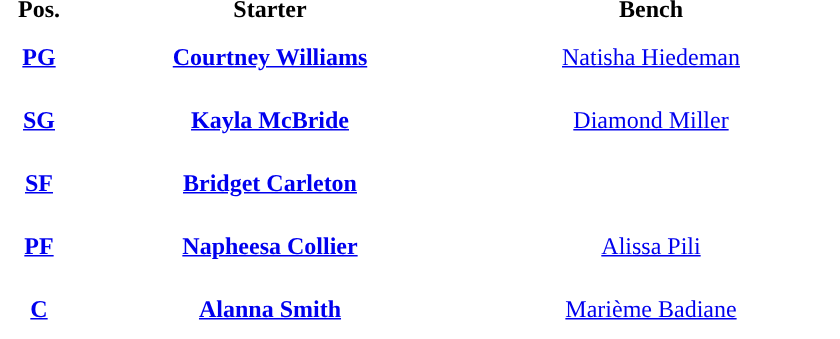<table style="text-align:center; ">
<tr>
<th width="50">Pos.</th>
<th width="250">Starter</th>
<th width="250">Bench</th>
</tr>
<tr style="height:40px; background:white; color:#092C57">
<th><a href='#'><span>PG</span></a></th>
<td><strong><a href='#'>Courtney Williams</a></strong></td>
<td><a href='#'>Natisha Hiedeman</a></td>
</tr>
<tr style="height:40px; background:white; color:#092C57">
<th><a href='#'><span>SG</span></a></th>
<td><strong><a href='#'>Kayla McBride</a></strong></td>
<td><a href='#'>Diamond Miller</a></td>
</tr>
<tr style="height:40px; background:white; color:#092C57">
<th><a href='#'><span>SF</span></a></th>
<td><strong><a href='#'>Bridget Carleton</a></strong></td>
<td></td>
</tr>
<tr style="height:40px; background:white; color:#092C57">
<th><a href='#'><span>PF</span></a></th>
<td><strong><a href='#'>Napheesa Collier</a></strong></td>
<td><a href='#'>Alissa Pili</a></td>
</tr>
<tr style="height:40px; background:white; color:#092C57">
<th><a href='#'><span>C</span></a></th>
<td><strong><a href='#'>Alanna Smith</a></strong></td>
<td><a href='#'>Marième Badiane</a></td>
</tr>
</table>
